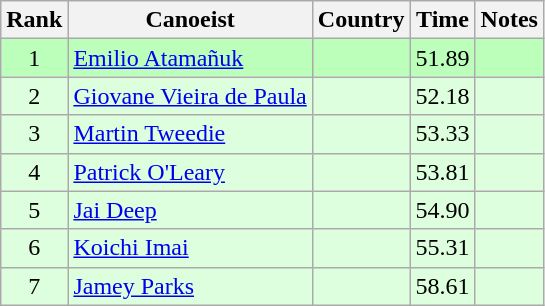<table class="wikitable" style="text-align:center">
<tr>
<th>Rank</th>
<th>Canoeist</th>
<th>Country</th>
<th>Time</th>
<th>Notes</th>
</tr>
<tr bgcolor=bbffbb>
<td>1</td>
<td align="left"><a href='#'>Emilio Atamañuk</a></td>
<td align="left"></td>
<td>51.89</td>
<td></td>
</tr>
<tr bgcolor=ddffdd>
<td>2</td>
<td align="left"><a href='#'>Giovane Vieira de Paula</a></td>
<td align="left"></td>
<td>52.18</td>
<td></td>
</tr>
<tr bgcolor=ddffdd>
<td>3</td>
<td align="left"><a href='#'>Martin Tweedie</a></td>
<td align="left"></td>
<td>53.33</td>
<td></td>
</tr>
<tr bgcolor=ddffdd>
<td>4</td>
<td align="left"><a href='#'>Patrick O'Leary</a></td>
<td align="left"></td>
<td>53.81</td>
<td></td>
</tr>
<tr bgcolor=ddffdd>
<td>5</td>
<td align="left"><a href='#'>Jai Deep</a></td>
<td align="left"></td>
<td>54.90</td>
<td></td>
</tr>
<tr bgcolor=ddffdd>
<td>6</td>
<td align="left"><a href='#'>Koichi Imai</a></td>
<td align="left"></td>
<td>55.31</td>
<td></td>
</tr>
<tr bgcolor=ddffdd>
<td>7</td>
<td align="left"><a href='#'>Jamey Parks</a></td>
<td align="left"></td>
<td>58.61</td>
<td></td>
</tr>
</table>
